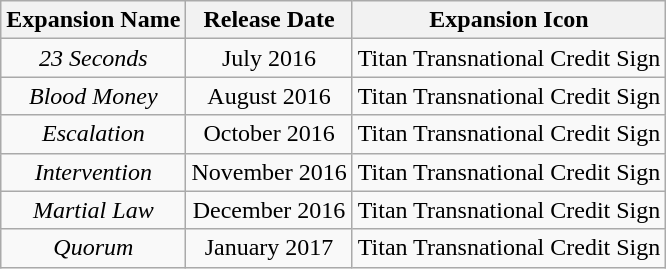<table class="wikitable" style="text-align:center">
<tr>
<th>Expansion Name</th>
<th>Release Date</th>
<th>Expansion Icon</th>
</tr>
<tr>
<td><em>23 Seconds</em></td>
<td>July 2016</td>
<td>Titan Transnational Credit Sign</td>
</tr>
<tr>
<td><em>Blood Money</em></td>
<td>August 2016</td>
<td>Titan Transnational Credit Sign</td>
</tr>
<tr>
<td><em>Escalation</em></td>
<td>October 2016</td>
<td>Titan Transnational Credit Sign</td>
</tr>
<tr>
<td><em>Intervention</em></td>
<td>November 2016</td>
<td>Titan Transnational Credit Sign</td>
</tr>
<tr>
<td><em>Martial Law</em></td>
<td>December 2016</td>
<td>Titan Transnational Credit Sign</td>
</tr>
<tr>
<td><em>Quorum</em></td>
<td>January 2017</td>
<td>Titan Transnational Credit Sign</td>
</tr>
</table>
